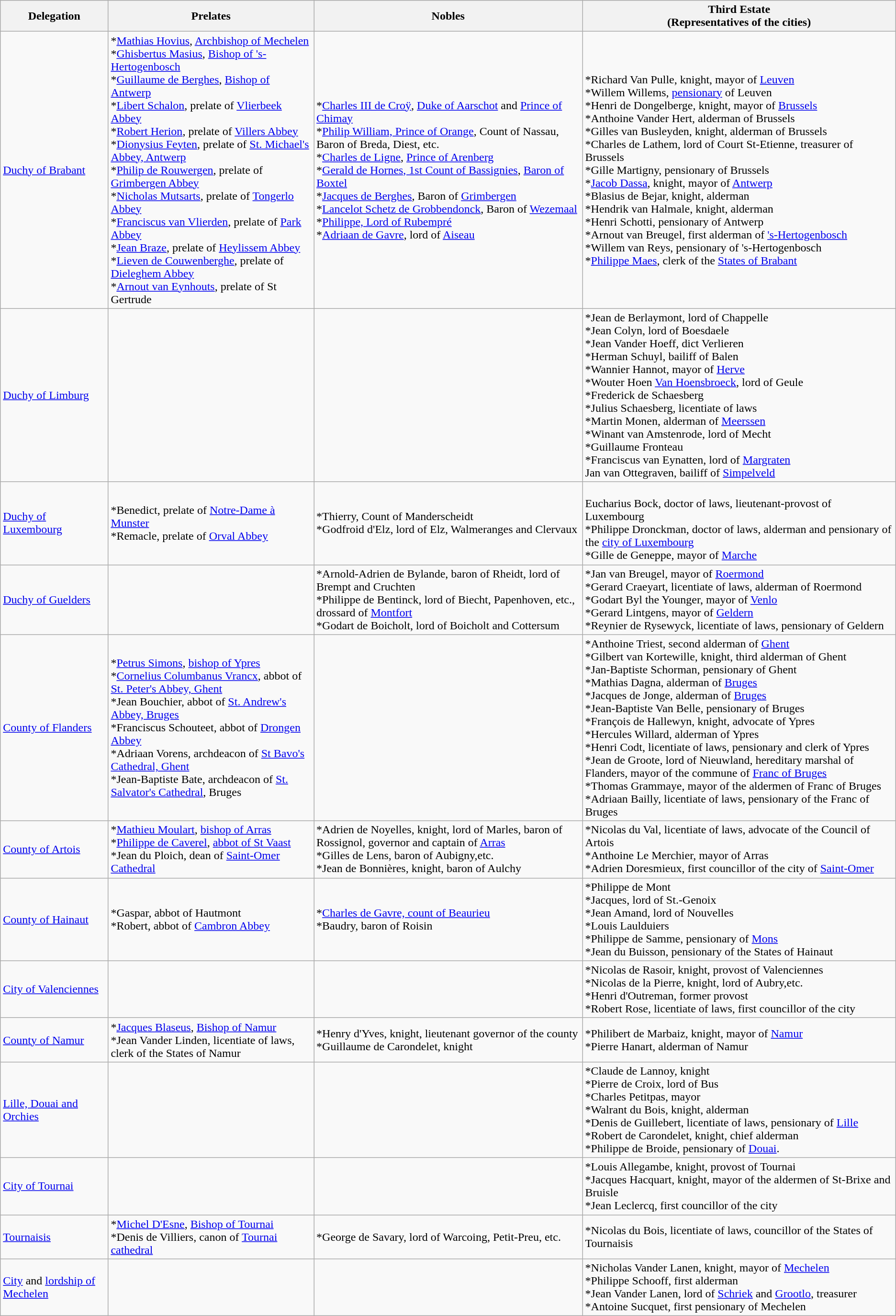<table class="wikitable">
<tr>
<th>Delegation</th>
<th>Prelates</th>
<th>Nobles</th>
<th>Third Estate<br>(Representatives of the cities)</th>
</tr>
<tr>
<td><a href='#'>Duchy of Brabant</a></td>
<td>*<a href='#'>Mathias Hovius</a>, <a href='#'>Archbishop of Mechelen</a><br>*<a href='#'>Ghisbertus Masius</a>, <a href='#'>Bishop of 's-Hertogenbosch</a><br>*<a href='#'>Guillaume de Berghes</a>, <a href='#'>Bishop of Antwerp</a><br>*<a href='#'>Libert Schalon</a>, prelate of <a href='#'>Vlierbeek Abbey</a><br>*<a href='#'>Robert Herion</a>, prelate of <a href='#'>Villers Abbey</a><br>*<a href='#'>Dionysius Feyten</a>, prelate of <a href='#'>St. Michael's Abbey, Antwerp</a><br>*<a href='#'>Philip de Rouwergen</a>, prelate of <a href='#'>Grimbergen Abbey</a><br>*<a href='#'>Nicholas Mutsarts</a>, prelate of <a href='#'>Tongerlo Abbey</a><br>*<a href='#'>Franciscus van Vlierden</a>, prelate of <a href='#'>Park Abbey</a><br>*<a href='#'>Jean Braze</a>, prelate of <a href='#'>Heylissem Abbey</a><br>*<a href='#'>Lieven de Couwenberghe</a>, prelate of <a href='#'>Dieleghem Abbey</a><br>*<a href='#'>Arnout van Eynhouts</a>, prelate of St Gertrude</td>
<td>*<a href='#'>Charles III de Croÿ</a>, <a href='#'>Duke of Aarschot</a> and <a href='#'>Prince of Chimay</a><br>*<a href='#'>Philip William, Prince of Orange</a>, Count of Nassau, Baron of Breda, Diest, etc.<br>*<a href='#'>Charles de Ligne</a>, <a href='#'>Prince of Arenberg</a><br>*<a href='#'>Gerald de Hornes, 1st Count of Bassignies</a>, <a href='#'>Baron of Boxtel</a><br>*<a href='#'>Jacques de Berghes</a>, Baron of <a href='#'>Grimbergen</a><br>*<a href='#'>Lancelot Schetz de Grobbendonck</a>, Baron of <a href='#'>Wezemaal</a><br>*<a href='#'>Philippe, Lord of Rubempré</a><br>*<a href='#'>Adriaan de Gavre</a>, lord of <a href='#'>Aiseau</a></td>
<td>*Richard Van Pulle, knight, mayor of <a href='#'>Leuven</a><br>*Willem Willems, <a href='#'>pensionary</a> of Leuven<br>*Henri de Dongelberge, knight, mayor of <a href='#'>Brussels</a><br>*Anthoine Vander Hert, alderman of Brussels<br>*Gilles van Busleyden, knight, alderman of Brussels<br>*Charles de Lathem, lord of Court St-Etienne, treasurer of Brussels<br>*Gille Martigny, pensionary of Brussels<br>*<a href='#'>Jacob Dassa</a>, knight, mayor of <a href='#'>Antwerp</a><br>*Blasius de Bejar, knight, alderman<br>*Hendrik van Halmale, knight, alderman<br>*Henri Schotti, pensionary of Antwerp<br>*Arnout van Breugel, first alderman of <a href='#'>'s-Hertogenbosch</a><br>*Willem van Reys, pensionary of 's-Hertogenbosch<br>*<a href='#'>Philippe Maes</a>, clerk of the <a href='#'>States of Brabant</a></td>
</tr>
<tr>
<td><a href='#'>Duchy of Limburg</a></td>
<td></td>
<td></td>
<td>*Jean de Berlaymont, lord of Chappelle<br>*Jean Colyn, lord of Boesdaele <br>*Jean Vander Hoeff, dict Verlieren<br>*Herman Schuyl, bailiff of Balen<br>*Wannier Hannot, mayor of <a href='#'>Herve</a><br>*Wouter Hoen <a href='#'>Van Hoensbroeck</a>, lord of Geule<br>*Frederick de Schaesberg<br>*Julius Schaesberg, licentiate of laws<br>*Martin Monen, alderman of <a href='#'>Meerssen</a><br>*Winant van Amstenrode, lord of Mecht<br>*Guillaume Fronteau<br>*Franciscus van Eynatten, lord of <a href='#'>Margraten</a><br>Jan van Ottegraven, bailiff of <a href='#'>Simpelveld</a></td>
</tr>
<tr>
<td><a href='#'>Duchy of Luxembourg</a></td>
<td>*Benedict, prelate of <a href='#'>Notre-Dame à Munster</a><br>*Remacle, prelate of <a href='#'>Orval Abbey</a></td>
<td>*Thierry, Count of Manderscheidt <br> *Godfroid d'Elz, lord of Elz, Walmeranges and Clervaux</td>
<td><br>Eucharius Bock, doctor of laws, lieutenant-provost of Luxembourg<br>*Philippe Dronckman, doctor of laws, alderman and pensionary of the <a href='#'>city of Luxembourg</a><br>*Gille de Geneppe, mayor of <a href='#'>Marche</a></td>
</tr>
<tr>
<td><a href='#'>Duchy of Guelders</a></td>
<td></td>
<td>*Arnold-Adrien de Bylande, baron of Rheidt, lord of Brempt and Cruchten<br>*Philippe de Bentinck, lord of Biecht, Papenhoven, etc., drossard of <a href='#'>Montfort</a><br>*Godart de Boicholt, lord of Boicholt and Cottersum</td>
<td>*Jan van Breugel, mayor of <a href='#'>Roermond</a><br>*Gerard Craeyart, licentiate of laws, alderman of Roermond<br>*Godart Byl the Younger, mayor of <a href='#'>Venlo</a><br>*Gerard Lintgens, mayor of <a href='#'>Geldern</a><br>*Reynier de Rysewyck, licentiate of laws, pensionary of Geldern</td>
</tr>
<tr>
<td><a href='#'>County of Flanders</a></td>
<td>*<a href='#'>Petrus Simons</a>, <a href='#'>bishop of Ypres</a><br>*<a href='#'>Cornelius Columbanus Vrancx</a>, abbot of <a href='#'>St. Peter's Abbey, Ghent</a><br>*Jean Bouchier, abbot of <a href='#'>St. Andrew's Abbey, Bruges</a><br>*Franciscus Schouteet, abbot of <a href='#'>Drongen Abbey</a><br>*Adriaan Vorens, archdeacon of <a href='#'>St Bavo's Cathedral, Ghent</a><br>*Jean-Baptiste Bate, archdeacon of <a href='#'>St. Salvator's Cathedral</a>, Bruges</td>
<td></td>
<td>*Anthoine Triest, second alderman of <a href='#'>Ghent</a><br>*Gilbert van Kortewille, knight, third alderman of Ghent<br>*Jan-Baptiste Schorman, pensionary of Ghent<br>*Mathias Dagna, alderman of <a href='#'>Bruges</a><br>*Jacques de Jonge, alderman of <a href='#'>Bruges</a><br>*Jean-Baptiste Van Belle, pensionary of Bruges<br>*François de Hallewyn, knight, advocate of Ypres<br>*Hercules Willard, alderman of Ypres<br>*Henri Codt, licentiate of laws, pensionary and clerk of Ypres<br>*Jean de Groote, lord of Nieuwland, hereditary marshal of Flanders, mayor of the commune of <a href='#'>Franc of Bruges</a><br>*Thomas Grammaye, mayor of the aldermen of Franc of Bruges<br>*Adriaan Bailly, licentiate of laws, pensionary of the Franc of Bruges</td>
</tr>
<tr>
<td><a href='#'>County of Artois</a></td>
<td>*<a href='#'>Mathieu Moulart</a>, <a href='#'>bishop of Arras</a><br>*<a href='#'>Philippe de Caverel</a>, <a href='#'>abbot of St Vaast</a><br>*Jean du Ploich, dean of <a href='#'>Saint-Omer Cathedral</a></td>
<td>*Adrien de Noyelles, knight, lord of Marles, baron of Rossignol, governor and captain of <a href='#'>Arras</a><br>*Gilles de Lens, baron of Aubigny,etc.<br>*Jean de Bonnières, knight, baron of Aulchy</td>
<td>*Nicolas du Val, licentiate of laws, advocate of the Council of Artois<br>*Anthoine Le Merchier, mayor of Arras<br>*Adrien Doresmieux, first councillor of the city of <a href='#'>Saint-Omer</a></td>
</tr>
<tr>
<td><a href='#'>County of Hainaut</a></td>
<td>*Gaspar, abbot of Hautmont<br>*Robert, abbot of <a href='#'>Cambron Abbey</a></td>
<td>*<a href='#'>Charles de Gavre, count of Beaurieu</a><br>*Baudry, baron of Roisin</td>
<td>*Philippe de Mont<br>*Jacques, lord of St.-Genoix<br>*Jean Amand, lord of Nouvelles<br>*Louis Laulduiers<br>*Philippe de Samme, pensionary of <a href='#'>Mons</a><br>*Jean du Buisson, pensionary of the States of Hainaut</td>
</tr>
<tr>
<td><a href='#'>City of Valenciennes</a></td>
<td></td>
<td></td>
<td>*Nicolas de Rasoir, knight, provost of Valenciennes<br>*Nicolas de la Pierre, knight, lord of Aubry,etc.<br>*Henri d'Outreman, former provost<br>*Robert Rose, licentiate of laws, first councillor of the city</td>
</tr>
<tr>
<td><a href='#'>County of Namur</a></td>
<td>*<a href='#'>Jacques Blaseus</a>, <a href='#'>Bishop of Namur</a><br>*Jean Vander Linden, licentiate of laws, clerk of the States of Namur</td>
<td>*Henry d'Yves, knight, lieutenant governor of the county<br>*Guillaume de Carondelet, knight</td>
<td>*Philibert de Marbaiz, knight, mayor of <a href='#'>Namur</a><br>*Pierre Hanart, alderman of Namur</td>
</tr>
<tr>
<td><a href='#'>Lille, Douai and Orchies</a></td>
<td></td>
<td></td>
<td>*Claude de Lannoy, knight<br>*Pierre de Croix, lord of Bus<br>*Charles Petitpas, mayor<br>*Walrant du Bois, knight, alderman<br>*Denis de Guillebert, licentiate of laws, pensionary of <a href='#'>Lille</a><br>*Robert de Carondelet, knight, chief alderman<br>*Philippe de Broide, pensionary of <a href='#'>Douai</a>.</td>
</tr>
<tr>
<td><a href='#'>City of Tournai</a></td>
<td></td>
<td></td>
<td>*Louis Allegambe, knight, provost of Tournai<br>*Jacques Hacquart, knight, mayor of the aldermen of St-Brixe and Bruisle<br>*Jean Leclercq, first councillor of the city</td>
</tr>
<tr>
<td><a href='#'>Tournaisis</a></td>
<td>*<a href='#'>Michel D'Esne</a>, <a href='#'>Bishop of Tournai</a><br>*Denis de Villiers, canon of <a href='#'>Tournai cathedral</a></td>
<td>*George de Savary, lord of Warcoing, Petit-Preu, etc.</td>
<td>*Nicolas du Bois, licentiate of laws, councillor of the States of Tournaisis</td>
</tr>
<tr>
<td><a href='#'>City</a> and <a href='#'>lordship of Mechelen</a></td>
<td></td>
<td></td>
<td>*Nicholas Vander Lanen, knight, mayor of <a href='#'>Mechelen</a><br>*Philippe Schooff, first alderman<br>*Jean Vander Lanen, lord of <a href='#'>Schriek</a> and <a href='#'>Grootlo</a>, treasurer<br>*Antoine Sucquet, first pensionary of Mechelen</td>
</tr>
</table>
